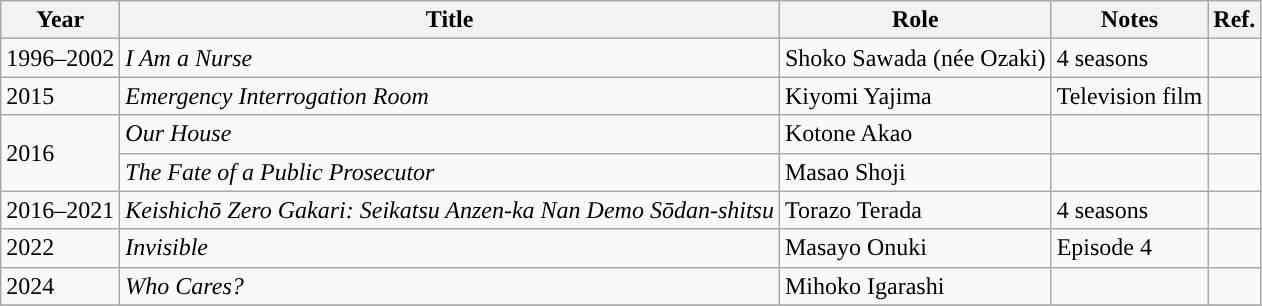<table class="wikitable">
<tr>
<th>Year</th>
<th>Title</th>
<th>Role</th>
<th>Notes</th>
<th>Ref.</th>
</tr>
<tr>
<td>1996–2002</td>
<td><em>I Am a Nurse</em></td>
<td>Shoko Sawada (née Ozaki)</td>
<td>4 seasons</td>
<td></td>
</tr>
<tr>
<td>2015</td>
<td><em>Emergency Interrogation Room</em></td>
<td>Kiyomi Yajima</td>
<td>Television film</td>
<td></td>
</tr>
<tr>
<td rowspan=2>2016</td>
<td><em>Our House</em></td>
<td>Kotone Akao</td>
<td></td>
<td></td>
</tr>
<tr>
<td><em>The Fate of a Public Prosecutor</em></td>
<td>Masao Shoji</td>
<td></td>
<td></td>
</tr>
<tr>
<td>2016–2021</td>
<td><em>Keishichō Zero Gakari: Seikatsu Anzen-ka Nan Demo Sōdan-shitsu</em></td>
<td>Torazo Terada</td>
<td>4 seasons</td>
<td></td>
</tr>
<tr>
<td>2022</td>
<td><em>Invisible</em></td>
<td>Masayo Onuki</td>
<td>Episode 4</td>
<td></td>
</tr>
<tr>
<td>2024</td>
<td><em>Who Cares?</em></td>
<td>Mihoko Igarashi</td>
<td></td>
<td></td>
</tr>
<tr>
</tr>
</table>
